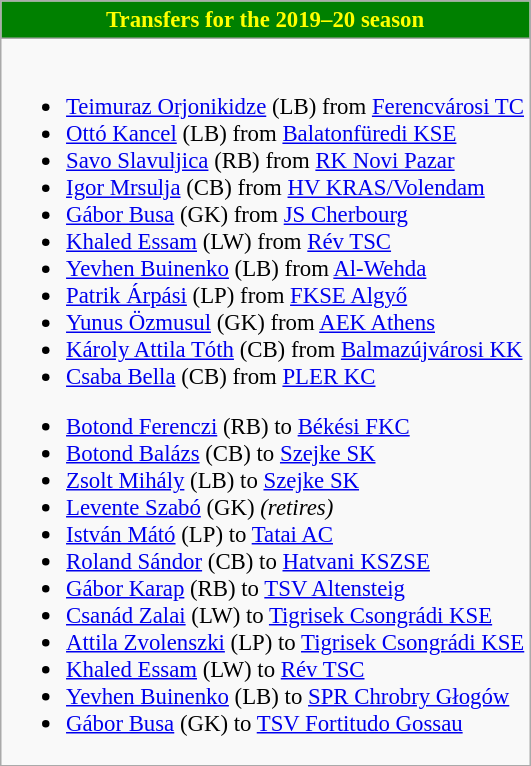<table class="wikitable collapsible collapsed" style="font-size:95%">
<tr>
<th style="color:yellow; background:green"> <strong>Transfers for the 2019–20 season</strong></th>
</tr>
<tr>
<td><br>
<ul><li> <a href='#'>Teimuraz Orjonikidze</a> (LB) from  <a href='#'>Ferencvárosi TC</a></li><li> <a href='#'>Ottó Kancel</a> (LB) from  <a href='#'>Balatonfüredi KSE</a></li><li> <a href='#'>Savo Slavuljica</a> (RB) from  <a href='#'>RK Novi Pazar</a></li><li> <a href='#'>Igor Mrsulja</a> (CB) from  <a href='#'>HV KRAS/Volendam</a></li><li> <a href='#'>Gábor Busa</a> (GK) from  <a href='#'>JS Cherbourg</a></li><li> <a href='#'>Khaled Essam</a> (LW) from  <a href='#'>Rév TSC</a></li><li> <a href='#'>Yevhen Buinenko</a> (LB) from  <a href='#'>Al-Wehda</a></li><li> <a href='#'>Patrik Árpási</a> (LP) from  <a href='#'>FKSE Algyő</a></li><li> <a href='#'>Yunus Özmusul</a> (GK) from  <a href='#'>AEK Athens</a></li><li> <a href='#'>Károly Attila Tóth</a> (CB) from  <a href='#'>Balmazújvárosi KK</a></li><li> <a href='#'>Csaba Bella</a> (CB) from  <a href='#'>PLER KC</a></li></ul><ul><li> <a href='#'>Botond Ferenczi</a> (RB) to  <a href='#'>Békési FKC</a></li><li> <a href='#'>Botond Balázs</a> (CB) to  <a href='#'>Szejke SK</a></li><li> <a href='#'>Zsolt Mihály</a> (LB) to  <a href='#'>Szejke SK</a></li><li> <a href='#'>Levente Szabó</a> (GK) <em>(retires)</em></li><li> <a href='#'>István Mátó</a> (LP) to  <a href='#'>Tatai AC</a></li><li> <a href='#'>Roland Sándor</a> (CB) to  <a href='#'>Hatvani KSZSE</a></li><li> <a href='#'>Gábor Karap</a> (RB) to  <a href='#'>TSV Altensteig</a></li><li> <a href='#'>Csanád Zalai</a> (LW) to  <a href='#'>Tigrisek Csongrádi KSE</a></li><li> <a href='#'>Attila Zvolenszki</a> (LP) to  <a href='#'>Tigrisek Csongrádi KSE</a></li><li> <a href='#'>Khaled Essam</a> (LW) to  <a href='#'>Rév TSC</a></li><li> <a href='#'>Yevhen Buinenko</a> (LB) to  <a href='#'>SPR Chrobry Głogów</a></li><li> <a href='#'>Gábor Busa</a> (GK) to  <a href='#'>TSV Fortitudo Gossau</a></li></ul></td>
</tr>
</table>
